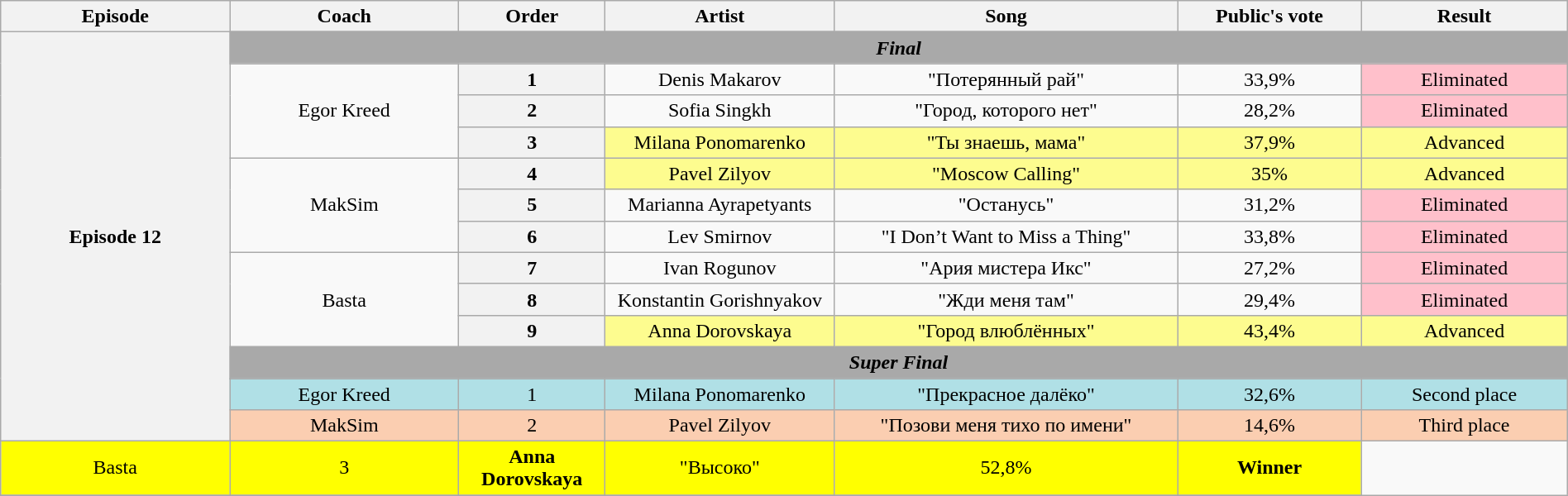<table class="wikitable" style="text-align:center; width:100%;">
<tr>
<th style="width:10%;">Episode</th>
<th style="width:10%;">Coach</th>
<th style="width:05%;">Order</th>
<th style="width:10%;">Artist</th>
<th style="width:15%;">Song</th>
<th style="width:08%;">Public's vote</th>
<th style="width:09%;">Result</th>
</tr>
<tr>
<th rowspan=15 scope="row">Episode 12<br><small></small></th>
</tr>
<tr>
<td colspan=6 style = "background: darkgray"><strong><em>Final</em></strong></td>
</tr>
<tr>
<td rowspan=3>Egor Kreed</td>
<th>1</th>
<td>Denis Makarov</td>
<td>"Потерянный рай"</td>
<td>33,9%</td>
<td style="background:pink;">Eliminated</td>
</tr>
<tr>
<th>2</th>
<td>Sofia Singkh</td>
<td>"Город, которого нет"</td>
<td>28,2%</td>
<td style="background:pink;">Eliminated</td>
</tr>
<tr>
<th>3</th>
<td style="background:#fdfc8f;">Milana Ponomarenko</td>
<td style="background:#fdfc8f;">"Ты знаешь, мама"</td>
<td style="background:#fdfc8f;">37,9%</td>
<td style="background:#fdfc8f;">Advanced</td>
</tr>
<tr>
<td rowspan=3>MakSim</td>
<th>4</th>
<td style="background:#fdfc8f;">Pavel Zilyov</td>
<td style="background:#fdfc8f;">"Moscow Calling"</td>
<td style="background:#fdfc8f;">35%</td>
<td style="background:#fdfc8f;">Advanced</td>
</tr>
<tr>
<th>5</th>
<td>Marianna Ayrapetyants</td>
<td>"Останусь"</td>
<td>31,2%</td>
<td style="background:pink;">Eliminated</td>
</tr>
<tr>
<th>6</th>
<td>Lev Smirnov</td>
<td>"I Don’t Want to Miss a Thing"</td>
<td>33,8%</td>
<td style="background:pink;">Eliminated</td>
</tr>
<tr>
<td rowspan=3>Basta</td>
<th>7</th>
<td>Ivan Rogunov</td>
<td>"Ария мистера Икс"</td>
<td>27,2%</td>
<td style="background:pink;">Eliminated</td>
</tr>
<tr>
<th>8</th>
<td>Konstantin Gorishnyakov</td>
<td>"Жди меня там"</td>
<td>29,4%</td>
<td style="background:pink;">Eliminated</td>
</tr>
<tr>
<th>9</th>
<td style="background:#fdfc8f;">Anna Dorovskaya</td>
<td style="background:#fdfc8f;">"Город влюблённых"</td>
<td style="background:#fdfc8f;">43,4%</td>
<td style="background:#fdfc8f;">Advanced</td>
</tr>
<tr>
<td colspan = 6 style = "background: darkgray"><strong><em>Super Final</em></strong></td>
</tr>
<tr>
</tr>
<tr bgcolor="#B0E0E6">
<td>Egor Kreed</td>
<td>1</td>
<td>Milana Ponomarenko</td>
<td>"Прекрасное далёко"</td>
<td>32,6%</td>
<td>Second place</td>
</tr>
<tr bgcolor="#FBCEB1">
<td>MakSim</td>
<td>2</td>
<td>Pavel Zilyov</td>
<td>"Позови меня тихо по имени"</td>
<td>14,6%</td>
<td>Third place</td>
</tr>
<tr bgcolor="yellow">
<td>Basta</td>
<td>3</td>
<td><strong>Anna Dorovskaya</strong></td>
<td>"Высоко"</td>
<td>52,8%</td>
<td><strong>Winner</strong></td>
</tr>
<tr>
</tr>
</table>
